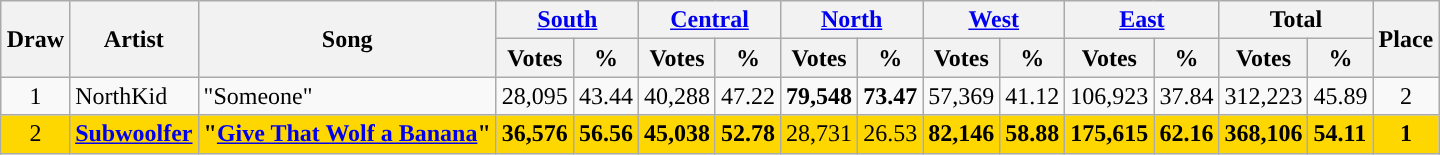<table class="sortable wikitable" style="margin: 1em auto 1em auto">
<tr>
<th scope="col" rowspan="2">Draw</th>
<th scope="col" rowspan="2">Artist</th>
<th scope="col" rowspan="2">Song</th>
<th scope="col" colspan="2"><a href='#'>South</a></th>
<th scope="col" colspan="2"><a href='#'>Central</a></th>
<th scope="col" colspan="2"><a href='#'>North</a></th>
<th scope="col" colspan="2"><a href='#'>West</a></th>
<th scope="col" colspan="2"><a href='#'>East</a></th>
<th scope="col" colspan="2">Total</th>
<th scope="col" rowspan="2">Place</th>
</tr>
<tr>
<th scope="col">Votes</th>
<th scope="col">%</th>
<th scope="col">Votes</th>
<th scope="col">%</th>
<th scope="col">Votes</th>
<th scope="col">%</th>
<th scope="col">Votes</th>
<th scope="col">%</th>
<th scope="col">Votes</th>
<th scope="col">%</th>
<th scope="col">Votes</th>
<th scope="col">%</th>
</tr>
<tr>
<td align="center">1</td>
<td>NorthKid</td>
<td>"Someone"</td>
<td align="center">28,095</td>
<td>43.44</td>
<td align="center">40,288</td>
<td>47.22</td>
<td align="center"><strong>79,548</strong></td>
<td><strong>73.47</strong></td>
<td align="center">57,369</td>
<td>41.12</td>
<td align="center">106,923</td>
<td>37.84</td>
<td align="center">312,223</td>
<td>45.89</td>
<td align="center">2</td>
</tr>
<tr style="background: gold;">
<td align="center">2</td>
<td><strong><a href='#'>Subwoolfer</a></strong></td>
<td><strong>"<a href='#'>Give That Wolf a Banana</a>"</strong></td>
<td align="center"><strong>36,576</strong></td>
<td><strong>56.56</strong></td>
<td align="center"><strong>45,038</strong></td>
<td><strong>52.78</strong></td>
<td align="center">28,731</td>
<td>26.53</td>
<td align="center"><strong>82,146</strong></td>
<td><strong>58.88</strong></td>
<td align="center"><strong>175,615</strong></td>
<td><strong>62.16</strong></td>
<td align="center"><strong>368,106</strong></td>
<td><strong>54.11</strong></td>
<td align="center"><strong>1</strong></td>
</tr>
</table>
